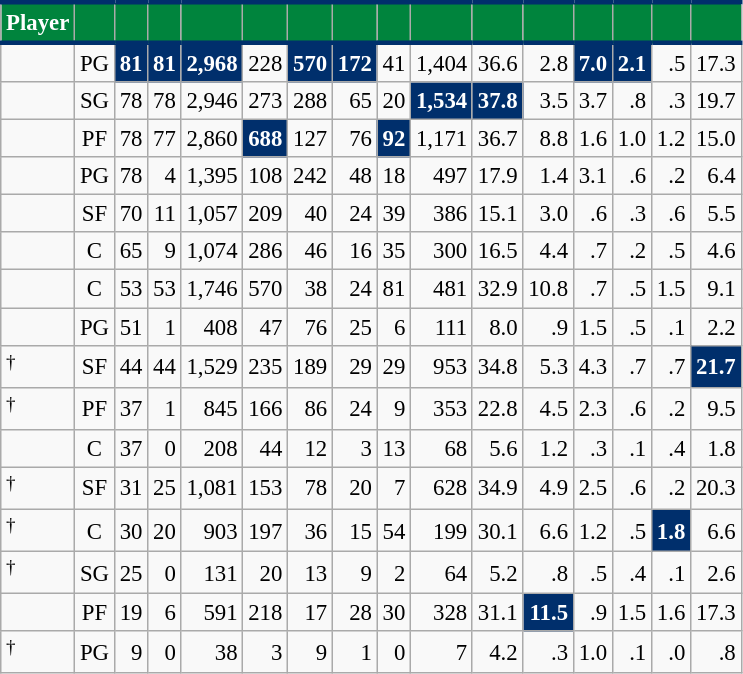<table class="wikitable sortable" style="font-size: 95%; text-align:right;">
<tr>
<th style="background:#00843D; color:#FFFFFF; border-top:#002F6C 3px solid; border-bottom:#002F6C 3px solid;">Player</th>
<th style="background:#00843D; color:#FFFFFF; border-top:#002F6C 3px solid; border-bottom:#002F6C 3px solid;"></th>
<th style="background:#00843D; color:#FFFFFF; border-top:#002F6C 3px solid; border-bottom:#002F6C 3px solid;"></th>
<th style="background:#00843D; color:#FFFFFF; border-top:#002F6C 3px solid; border-bottom:#002F6C 3px solid;"></th>
<th style="background:#00843D; color:#FFFFFF; border-top:#002F6C 3px solid; border-bottom:#002F6C 3px solid;"></th>
<th style="background:#00843D; color:#FFFFFF; border-top:#002F6C 3px solid; border-bottom:#002F6C 3px solid;"></th>
<th style="background:#00843D; color:#FFFFFF; border-top:#002F6C 3px solid; border-bottom:#002F6C 3px solid;"></th>
<th style="background:#00843D; color:#FFFFFF; border-top:#002F6C 3px solid; border-bottom:#002F6C 3px solid;"></th>
<th style="background:#00843D; color:#FFFFFF; border-top:#002F6C 3px solid; border-bottom:#002F6C 3px solid;"></th>
<th style="background:#00843D; color:#FFFFFF; border-top:#002F6C 3px solid; border-bottom:#002F6C 3px solid;"></th>
<th style="background:#00843D; color:#FFFFFF; border-top:#002F6C 3px solid; border-bottom:#002F6C 3px solid;"></th>
<th style="background:#00843D; color:#FFFFFF; border-top:#002F6C 3px solid; border-bottom:#002F6C 3px solid;"></th>
<th style="background:#00843D; color:#FFFFFF; border-top:#002F6C 3px solid; border-bottom:#002F6C 3px solid;"></th>
<th style="background:#00843D; color:#FFFFFF; border-top:#002F6C 3px solid; border-bottom:#002F6C 3px solid;"></th>
<th style="background:#00843D; color:#FFFFFF; border-top:#002F6C 3px solid; border-bottom:#002F6C 3px solid;"></th>
<th style="background:#00843D; color:#FFFFFF; border-top:#002F6C 3px solid; border-bottom:#002F6C 3px solid;"></th>
</tr>
<tr>
<td style="text-align:left;"></td>
<td style="text-align:center;">PG</td>
<td style="background:#002F6C; color:#FFFFFF;"><strong>81</strong></td>
<td style="background:#002F6C; color:#FFFFFF;"><strong>81</strong></td>
<td style="background:#002F6C; color:#FFFFFF;"><strong>2,968</strong></td>
<td>228</td>
<td style="background:#002F6C; color:#FFFFFF;"><strong>570</strong></td>
<td style="background:#002F6C; color:#FFFFFF;"><strong>172</strong></td>
<td>41</td>
<td>1,404</td>
<td>36.6</td>
<td>2.8</td>
<td style="background:#002F6C; color:#FFFFFF;"><strong>7.0</strong></td>
<td style="background:#002F6C; color:#FFFFFF;"><strong>2.1</strong></td>
<td>.5</td>
<td>17.3</td>
</tr>
<tr>
<td style="text-align:left;"></td>
<td style="text-align:center;">SG</td>
<td>78</td>
<td>78</td>
<td>2,946</td>
<td>273</td>
<td>288</td>
<td>65</td>
<td>20</td>
<td style="background:#002F6C; color:#FFFFFF;"><strong>1,534</strong></td>
<td style="background:#002F6C; color:#FFFFFF;"><strong>37.8</strong></td>
<td>3.5</td>
<td>3.7</td>
<td>.8</td>
<td>.3</td>
<td>19.7</td>
</tr>
<tr>
<td style="text-align:left;"></td>
<td style="text-align:center;">PF</td>
<td>78</td>
<td>77</td>
<td>2,860</td>
<td style="background:#002F6C; color:#FFFFFF;"><strong>688</strong></td>
<td>127</td>
<td>76</td>
<td style="background:#002F6C; color:#FFFFFF;"><strong>92</strong></td>
<td>1,171</td>
<td>36.7</td>
<td>8.8</td>
<td>1.6</td>
<td>1.0</td>
<td>1.2</td>
<td>15.0</td>
</tr>
<tr>
<td style="text-align:left;"></td>
<td style="text-align:center;">PG</td>
<td>78</td>
<td>4</td>
<td>1,395</td>
<td>108</td>
<td>242</td>
<td>48</td>
<td>18</td>
<td>497</td>
<td>17.9</td>
<td>1.4</td>
<td>3.1</td>
<td>.6</td>
<td>.2</td>
<td>6.4</td>
</tr>
<tr>
<td style="text-align:left;"></td>
<td style="text-align:center;">SF</td>
<td>70</td>
<td>11</td>
<td>1,057</td>
<td>209</td>
<td>40</td>
<td>24</td>
<td>39</td>
<td>386</td>
<td>15.1</td>
<td>3.0</td>
<td>.6</td>
<td>.3</td>
<td>.6</td>
<td>5.5</td>
</tr>
<tr>
<td style="text-align:left;"></td>
<td style="text-align:center;">C</td>
<td>65</td>
<td>9</td>
<td>1,074</td>
<td>286</td>
<td>46</td>
<td>16</td>
<td>35</td>
<td>300</td>
<td>16.5</td>
<td>4.4</td>
<td>.7</td>
<td>.2</td>
<td>.5</td>
<td>4.6</td>
</tr>
<tr>
<td style="text-align:left;"></td>
<td style="text-align:center;">C</td>
<td>53</td>
<td>53</td>
<td>1,746</td>
<td>570</td>
<td>38</td>
<td>24</td>
<td>81</td>
<td>481</td>
<td>32.9</td>
<td>10.8</td>
<td>.7</td>
<td>.5</td>
<td>1.5</td>
<td>9.1</td>
</tr>
<tr>
<td style="text-align:left;"></td>
<td style="text-align:center;">PG</td>
<td>51</td>
<td>1</td>
<td>408</td>
<td>47</td>
<td>76</td>
<td>25</td>
<td>6</td>
<td>111</td>
<td>8.0</td>
<td>.9</td>
<td>1.5</td>
<td>.5</td>
<td>.1</td>
<td>2.2</td>
</tr>
<tr>
<td style="text-align:left;"><sup>†</sup></td>
<td style="text-align:center;">SF</td>
<td>44</td>
<td>44</td>
<td>1,529</td>
<td>235</td>
<td>189</td>
<td>29</td>
<td>29</td>
<td>953</td>
<td>34.8</td>
<td>5.3</td>
<td>4.3</td>
<td>.7</td>
<td>.7</td>
<td style="background:#002F6C; color:#FFFFFF;"><strong>21.7</strong></td>
</tr>
<tr>
<td style="text-align:left;"><sup>†</sup></td>
<td style="text-align:center;">PF</td>
<td>37</td>
<td>1</td>
<td>845</td>
<td>166</td>
<td>86</td>
<td>24</td>
<td>9</td>
<td>353</td>
<td>22.8</td>
<td>4.5</td>
<td>2.3</td>
<td>.6</td>
<td>.2</td>
<td>9.5</td>
</tr>
<tr>
<td style="text-align:left;"></td>
<td style="text-align:center;">C</td>
<td>37</td>
<td>0</td>
<td>208</td>
<td>44</td>
<td>12</td>
<td>3</td>
<td>13</td>
<td>68</td>
<td>5.6</td>
<td>1.2</td>
<td>.3</td>
<td>.1</td>
<td>.4</td>
<td>1.8</td>
</tr>
<tr>
<td style="text-align:left;"><sup>†</sup></td>
<td style="text-align:center;">SF</td>
<td>31</td>
<td>25</td>
<td>1,081</td>
<td>153</td>
<td>78</td>
<td>20</td>
<td>7</td>
<td>628</td>
<td>34.9</td>
<td>4.9</td>
<td>2.5</td>
<td>.6</td>
<td>.2</td>
<td>20.3</td>
</tr>
<tr>
<td style="text-align:left;"><sup>†</sup></td>
<td style="text-align:center;">C</td>
<td>30</td>
<td>20</td>
<td>903</td>
<td>197</td>
<td>36</td>
<td>15</td>
<td>54</td>
<td>199</td>
<td>30.1</td>
<td>6.6</td>
<td>1.2</td>
<td>.5</td>
<td style="background:#002F6C; color:#FFFFFF;"><strong>1.8</strong></td>
<td>6.6</td>
</tr>
<tr>
<td style="text-align:left;"><sup>†</sup></td>
<td style="text-align:center;">SG</td>
<td>25</td>
<td>0</td>
<td>131</td>
<td>20</td>
<td>13</td>
<td>9</td>
<td>2</td>
<td>64</td>
<td>5.2</td>
<td>.8</td>
<td>.5</td>
<td>.4</td>
<td>.1</td>
<td>2.6</td>
</tr>
<tr>
<td style="text-align:left;"></td>
<td style="text-align:center;">PF</td>
<td>19</td>
<td>6</td>
<td>591</td>
<td>218</td>
<td>17</td>
<td>28</td>
<td>30</td>
<td>328</td>
<td>31.1</td>
<td style="background:#002F6C; color:#FFFFFF;"><strong>11.5</strong></td>
<td>.9</td>
<td>1.5</td>
<td>1.6</td>
<td>17.3</td>
</tr>
<tr>
<td style="text-align:left;"><sup>†</sup></td>
<td style="text-align:center;">PG</td>
<td>9</td>
<td>0</td>
<td>38</td>
<td>3</td>
<td>9</td>
<td>1</td>
<td>0</td>
<td>7</td>
<td>4.2</td>
<td>.3</td>
<td>1.0</td>
<td>.1</td>
<td>.0</td>
<td>.8</td>
</tr>
</table>
